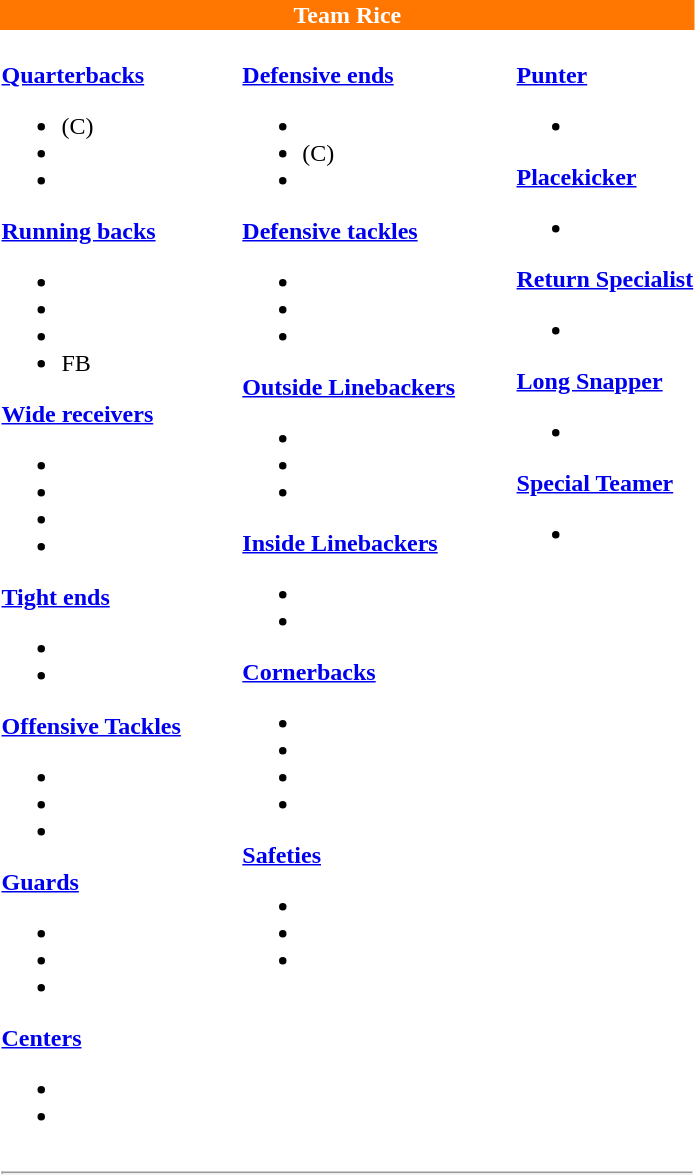<table class="toccolours" style="text-align: left;">
<tr>
<td colspan=11 style="color:#FFFFFF;background:#FF7700; text-align: center"><strong>Team Rice</strong></td>
</tr>
<tr>
<td valign="top"><br><strong><a href='#'>Quarterbacks</a></strong><ul><li> (C)</li><li></li><li></li></ul><strong><a href='#'>Running backs</a></strong><ul><li></li><li></li><li></li><li> FB</li></ul><strong><a href='#'>Wide receivers</a></strong><ul><li></li><li></li><li></li><li></li></ul><strong><a href='#'>Tight ends</a></strong><ul><li></li><li></li></ul><strong><a href='#'>Offensive Tackles</a></strong><ul><li></li><li></li><li></li></ul><strong><a href='#'>Guards</a></strong><ul><li></li><li></li><li></li></ul><strong><a href='#'>Centers</a></strong><ul><li></li><li></li></ul></td>
<td width="33"> </td>
<td valign="top"><br><strong><a href='#'>Defensive ends</a></strong><ul><li></li><li> (C)</li><li></li></ul><strong><a href='#'>Defensive tackles</a></strong><ul><li></li><li></li><li></li></ul><strong><a href='#'>Outside Linebackers</a></strong><ul><li></li><li></li><li></li></ul><strong><a href='#'>Inside Linebackers</a></strong><ul><li></li><li></li></ul><strong><a href='#'>Cornerbacks</a></strong><ul><li></li><li></li><li></li><li></li></ul><strong><a href='#'>Safeties</a></strong><ul><li></li><li></li><li></li></ul></td>
<td width="33"> </td>
<td valign="top"><br><strong><a href='#'>Punter</a></strong><ul><li></li></ul><strong><a href='#'>Placekicker</a></strong><ul><li></li></ul><strong><a href='#'>Return Specialist</a></strong><ul><li></li></ul><strong><a href='#'>Long Snapper</a></strong><ul><li></li></ul><strong><a href='#'>Special Teamer</a></strong><ul><li></li></ul></td>
</tr>
<tr>
<td colspan="7"><hr></td>
</tr>
</table>
